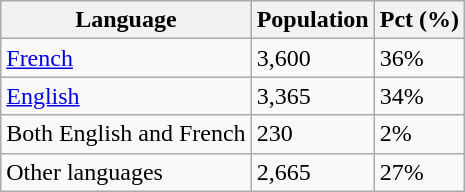<table class="wikitable">
<tr>
<th>Language</th>
<th>Population</th>
<th>Pct (%)</th>
</tr>
<tr>
<td><a href='#'>French</a></td>
<td>3,600</td>
<td>36%</td>
</tr>
<tr>
<td><a href='#'>English</a></td>
<td>3,365</td>
<td>34%</td>
</tr>
<tr>
<td>Both English and French</td>
<td>230</td>
<td>2%</td>
</tr>
<tr>
<td>Other languages</td>
<td>2,665</td>
<td>27%</td>
</tr>
</table>
